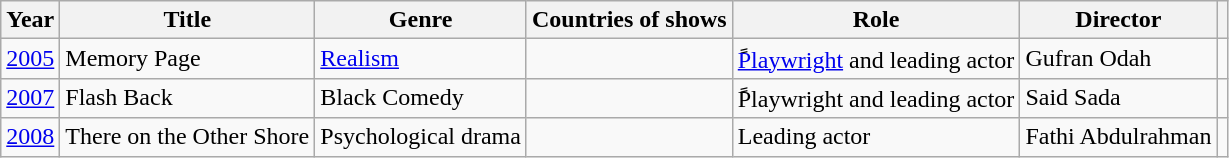<table class="wikitable">
<tr>
<th>Year</th>
<th>Title</th>
<th>Genre</th>
<th>Countries of shows</th>
<th>Role</th>
<th>Director</th>
<th></th>
</tr>
<tr>
<td><a href='#'>2005</a></td>
<td>Memory Page</td>
<td><a href='#'>Realism</a></td>
<td></td>
<td>ً<a href='#'>Playwright</a> and leading actor</td>
<td>Gufran Odah</td>
<td></td>
</tr>
<tr>
<td><a href='#'>2007</a></td>
<td>Flash Back</td>
<td>Black Comedy</td>
<td><br></td>
<td>ًPlaywright and leading actor</td>
<td>Said Sada</td>
<td></td>
</tr>
<tr>
<td><a href='#'>2008</a></td>
<td>There on the Other Shore</td>
<td>Psychological drama</td>
<td><br></td>
<td>Leading actor</td>
<td>Fathi Abdulrahman</td>
<td></td>
</tr>
</table>
